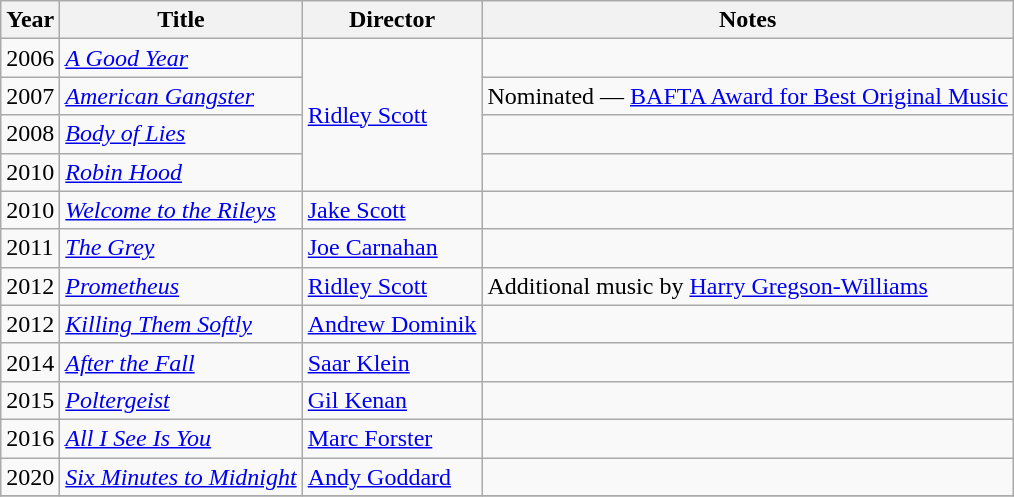<table class="wikitable">
<tr>
<th>Year</th>
<th>Title</th>
<th>Director</th>
<th>Notes</th>
</tr>
<tr>
<td>2006</td>
<td><em><a href='#'>A Good Year</a></em></td>
<td rowspan=4><a href='#'>Ridley Scott</a></td>
<td></td>
</tr>
<tr>
<td>2007</td>
<td><em><a href='#'>American Gangster</a></em></td>
<td>Nominated — <a href='#'>BAFTA Award for Best Original Music</a></td>
</tr>
<tr>
<td>2008</td>
<td><em><a href='#'>Body of Lies</a></em></td>
<td></td>
</tr>
<tr>
<td>2010</td>
<td><em><a href='#'>Robin Hood</a></em></td>
<td></td>
</tr>
<tr>
<td>2010</td>
<td><em><a href='#'>Welcome to the Rileys</a></em></td>
<td><a href='#'>Jake Scott</a></td>
<td></td>
</tr>
<tr>
<td>2011</td>
<td><em><a href='#'>The Grey</a></em></td>
<td><a href='#'>Joe Carnahan</a></td>
<td></td>
</tr>
<tr>
<td>2012</td>
<td><em><a href='#'>Prometheus</a></em></td>
<td><a href='#'>Ridley Scott</a></td>
<td>Additional music by <a href='#'>Harry Gregson-Williams</a></td>
</tr>
<tr>
<td>2012</td>
<td><em><a href='#'>Killing Them Softly</a></em></td>
<td><a href='#'>Andrew Dominik</a></td>
<td></td>
</tr>
<tr>
<td>2014</td>
<td><em><a href='#'>After the Fall</a></em></td>
<td><a href='#'>Saar Klein</a></td>
<td></td>
</tr>
<tr>
<td>2015</td>
<td><em><a href='#'>Poltergeist</a></em></td>
<td><a href='#'>Gil Kenan</a></td>
<td></td>
</tr>
<tr>
<td>2016</td>
<td><em><a href='#'>All I See Is You</a></em></td>
<td><a href='#'>Marc Forster</a></td>
<td></td>
</tr>
<tr>
<td>2020</td>
<td><em><a href='#'>Six Minutes to Midnight</a></em></td>
<td><a href='#'>Andy Goddard</a></td>
<td></td>
</tr>
<tr>
</tr>
</table>
